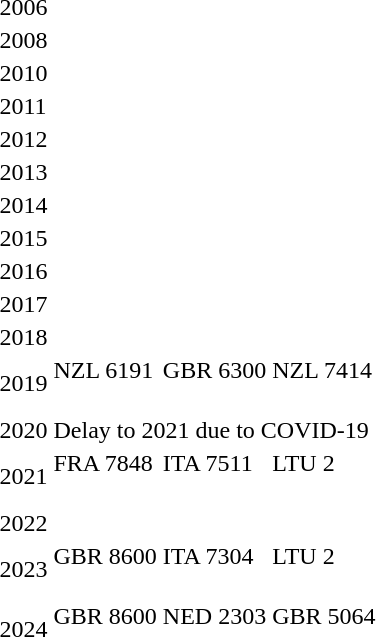<table>
<tr>
<td>2006</td>
<td><br></td>
<td><br></td>
<td><br></td>
<td></td>
</tr>
<tr>
<td>2008</td>
<td><br></td>
<td><br></td>
<td><br></td>
<td></td>
</tr>
<tr>
<td>2010</td>
<td><br></td>
<td><br></td>
<td><br></td>
<td></td>
</tr>
<tr>
<td>2011</td>
<td><br></td>
<td><br></td>
<td><br></td>
<td></td>
</tr>
<tr>
<td>2012</td>
<td><br></td>
<td><br></td>
<td><br></td>
<td></td>
</tr>
<tr>
<td>2013</td>
<td><br></td>
<td><br></td>
<td><br></td>
<td></td>
</tr>
<tr>
<td>2014</td>
<td><br></td>
<td><br></td>
<td><br></td>
<td></td>
</tr>
<tr>
<td>2015</td>
<td><br></td>
<td><br></td>
<td><br></td>
<td></td>
</tr>
<tr>
<td>2016</td>
<td><br></td>
<td><br></td>
<td><br></td>
<td></td>
</tr>
<tr>
<td>2017</td>
<td><br></td>
<td><br></td>
<td><br></td>
<td></td>
</tr>
<tr>
<td>2018</td>
<td><br></td>
<td><br></td>
<td><br></td>
<td></td>
</tr>
<tr>
<td>2019</td>
<td>NZL 6191<br><br></td>
<td>GBR 6300<br><br></td>
<td>NZL 7414<br><br></td>
<td></td>
</tr>
<tr>
<td>2020</td>
<td colspan=3>Delay to 2021 due to COVID-19</td>
<td></td>
</tr>
<tr>
<td>2021</td>
<td>FRA 7848<br><br></td>
<td>ITA 7511<br><br></td>
<td>LTU 2<br><br></td>
<td></td>
</tr>
<tr>
<td>2022</td>
<td><br></td>
<td><br></td>
<td><br></td>
<td></td>
</tr>
<tr>
<td>2023</td>
<td>GBR 8600<br><br></td>
<td>ITA 7304<br><br></td>
<td>LTU 2<br><br></td>
<td></td>
</tr>
<tr>
<td>2024</td>
<td>GBR 8600<br><br></td>
<td>NED 2303<br><br></td>
<td>GBR 5064<br><br></td>
<td></td>
</tr>
</table>
